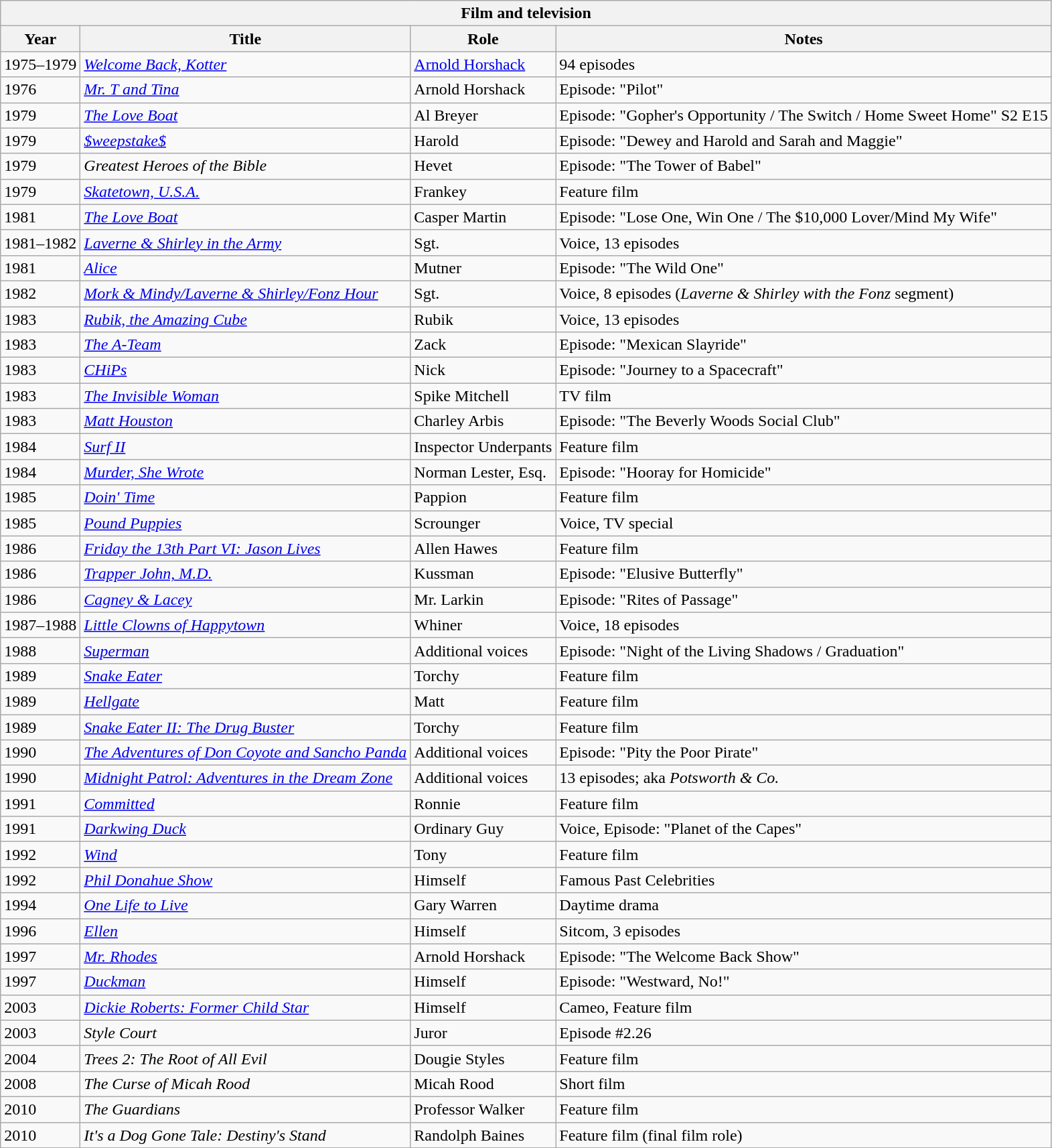<table class="wikitable" style="font-size: 100%">
<tr>
<th colspan=4>Film and television</th>
</tr>
<tr style="text-align:center;">
<th>Year</th>
<th>Title</th>
<th>Role</th>
<th>Notes</th>
</tr>
<tr>
<td>1975–1979</td>
<td><em><a href='#'>Welcome Back, Kotter</a></em></td>
<td><a href='#'>Arnold Horshack</a></td>
<td>94 episodes</td>
</tr>
<tr>
<td>1976</td>
<td><em><a href='#'>Mr. T and Tina</a></em></td>
<td>Arnold Horshack</td>
<td>Episode: "Pilot"</td>
</tr>
<tr>
<td>1979</td>
<td><em><a href='#'>The Love Boat</a></em></td>
<td>Al Breyer</td>
<td>Episode: "Gopher's Opportunity / The Switch / Home Sweet Home" S2 E15</td>
</tr>
<tr>
<td>1979</td>
<td><em><a href='#'>$weepstake$</a></em></td>
<td>Harold</td>
<td>Episode: "Dewey and Harold and Sarah and Maggie"</td>
</tr>
<tr>
<td>1979</td>
<td><em>Greatest Heroes of the Bible</em></td>
<td>Hevet</td>
<td>Episode: "The Tower of Babel"</td>
</tr>
<tr>
<td>1979</td>
<td><em><a href='#'>Skatetown, U.S.A.</a></em></td>
<td>Frankey</td>
<td>Feature film</td>
</tr>
<tr>
<td>1981</td>
<td><em><a href='#'>The Love Boat</a></em></td>
<td>Casper Martin</td>
<td>Episode: "Lose One, Win One / The $10,000 Lover/Mind My Wife"</td>
</tr>
<tr>
<td>1981–1982</td>
<td><em><a href='#'>Laverne & Shirley in the Army</a></em></td>
<td>Sgt. </td>
<td>Voice, 13 episodes</td>
</tr>
<tr>
<td>1981</td>
<td><em><a href='#'>Alice</a></em></td>
<td>Mutner</td>
<td>Episode: "The Wild One"</td>
</tr>
<tr>
<td>1982</td>
<td><em><a href='#'>Mork & Mindy/Laverne & Shirley/Fonz Hour</a></em></td>
<td>Sgt. </td>
<td>Voice, 8 episodes (<em>Laverne & Shirley with the Fonz</em> segment)</td>
</tr>
<tr>
<td>1983</td>
<td><em><a href='#'>Rubik, the Amazing Cube</a></em></td>
<td>Rubik</td>
<td>Voice, 13 episodes</td>
</tr>
<tr>
<td>1983</td>
<td><em><a href='#'>The A-Team</a></em></td>
<td>Zack</td>
<td>Episode: "Mexican Slayride"</td>
</tr>
<tr>
<td>1983</td>
<td><em><a href='#'>CHiPs</a></em></td>
<td>Nick</td>
<td>Episode: "Journey to a Spacecraft"</td>
</tr>
<tr>
<td>1983</td>
<td><em><a href='#'>The Invisible Woman</a></em></td>
<td>Spike Mitchell</td>
<td>TV film</td>
</tr>
<tr>
<td>1983</td>
<td><em><a href='#'>Matt Houston</a></em></td>
<td>Charley Arbis</td>
<td>Episode: "The Beverly Woods Social Club"</td>
</tr>
<tr>
<td>1984</td>
<td><em><a href='#'>Surf II</a></em></td>
<td>Inspector Underpants</td>
<td>Feature film</td>
</tr>
<tr>
<td>1984</td>
<td><em><a href='#'>Murder, She Wrote</a></em></td>
<td>Norman Lester, Esq.</td>
<td>Episode: "Hooray for Homicide"</td>
</tr>
<tr>
<td>1985</td>
<td><em><a href='#'>Doin' Time</a></em></td>
<td>Pappion</td>
<td>Feature film</td>
</tr>
<tr>
<td>1985</td>
<td><em><a href='#'>Pound Puppies</a></em></td>
<td>Scrounger</td>
<td>Voice, TV special</td>
</tr>
<tr>
<td>1986</td>
<td><em><a href='#'>Friday the 13th Part VI: Jason Lives</a></em></td>
<td>Allen Hawes</td>
<td>Feature film</td>
</tr>
<tr>
<td>1986</td>
<td><em><a href='#'>Trapper John, M.D.</a></em></td>
<td>Kussman</td>
<td>Episode: "Elusive Butterfly"</td>
</tr>
<tr>
<td>1986</td>
<td><em><a href='#'>Cagney & Lacey</a></em></td>
<td>Mr. Larkin</td>
<td>Episode: "Rites of Passage"</td>
</tr>
<tr>
<td>1987–1988</td>
<td><em><a href='#'>Little Clowns of Happytown</a></em></td>
<td>Whiner</td>
<td>Voice, 18 episodes</td>
</tr>
<tr>
<td>1988</td>
<td><em><a href='#'>Superman</a></em></td>
<td>Additional voices</td>
<td>Episode: "Night of the Living Shadows / Graduation"</td>
</tr>
<tr>
<td>1989</td>
<td><em><a href='#'>Snake Eater</a></em></td>
<td>Torchy</td>
<td>Feature film</td>
</tr>
<tr>
<td>1989</td>
<td><em><a href='#'>Hellgate</a></em></td>
<td>Matt</td>
<td>Feature film</td>
</tr>
<tr>
<td>1989</td>
<td><em><a href='#'>Snake Eater II: The Drug Buster</a></em></td>
<td>Torchy</td>
<td>Feature film</td>
</tr>
<tr>
<td>1990</td>
<td><em><a href='#'>The Adventures of Don Coyote and Sancho Panda</a></em></td>
<td>Additional voices</td>
<td>Episode: "Pity the Poor Pirate"</td>
</tr>
<tr>
<td>1990</td>
<td><em><a href='#'>Midnight Patrol: Adventures in the Dream Zone</a></em></td>
<td>Additional voices</td>
<td>13 episodes; aka <em>Potsworth & Co.</em></td>
</tr>
<tr>
<td>1991</td>
<td><em><a href='#'>Committed</a></em></td>
<td>Ronnie</td>
<td>Feature film</td>
</tr>
<tr>
<td>1991</td>
<td><em><a href='#'>Darkwing Duck</a></em></td>
<td>Ordinary Guy</td>
<td>Voice, Episode: "Planet of the Capes"</td>
</tr>
<tr>
<td>1992</td>
<td><em><a href='#'>Wind</a></em></td>
<td>Tony</td>
<td>Feature film</td>
</tr>
<tr>
<td>1992</td>
<td><em><a href='#'>Phil Donahue Show</a></em></td>
<td>Himself</td>
<td>Famous Past Celebrities</td>
</tr>
<tr>
<td>1994</td>
<td><em><a href='#'>One Life to Live</a></em></td>
<td>Gary Warren</td>
<td>Daytime drama</td>
</tr>
<tr>
<td>1996</td>
<td><em><a href='#'>Ellen</a></em></td>
<td>Himself</td>
<td>Sitcom, 3 episodes</td>
</tr>
<tr>
<td>1997</td>
<td><em><a href='#'>Mr. Rhodes</a></em></td>
<td>Arnold Horshack</td>
<td>Episode: "The Welcome Back Show"</td>
</tr>
<tr>
<td>1997</td>
<td><em><a href='#'>Duckman</a></em></td>
<td>Himself</td>
<td>Episode: "Westward, No!"</td>
</tr>
<tr>
<td>2003</td>
<td><em><a href='#'>Dickie Roberts: Former Child Star</a></em></td>
<td>Himself</td>
<td>Cameo, Feature film</td>
</tr>
<tr>
<td>2003</td>
<td><em>Style Court</em></td>
<td>Juror</td>
<td>Episode #2.26</td>
</tr>
<tr>
<td>2004</td>
<td><em>Trees 2: The Root of All Evil</em></td>
<td>Dougie Styles</td>
<td>Feature film</td>
</tr>
<tr>
<td>2008</td>
<td><em>The Curse of Micah Rood</em></td>
<td>Micah Rood</td>
<td>Short film</td>
</tr>
<tr>
<td>2010</td>
<td><em>The Guardians</em></td>
<td>Professor Walker</td>
<td>Feature film</td>
</tr>
<tr>
<td>2010</td>
<td><em>It's a Dog Gone Tale: Destiny's Stand</em></td>
<td>Randolph Baines</td>
<td>Feature film (final film role)</td>
</tr>
</table>
